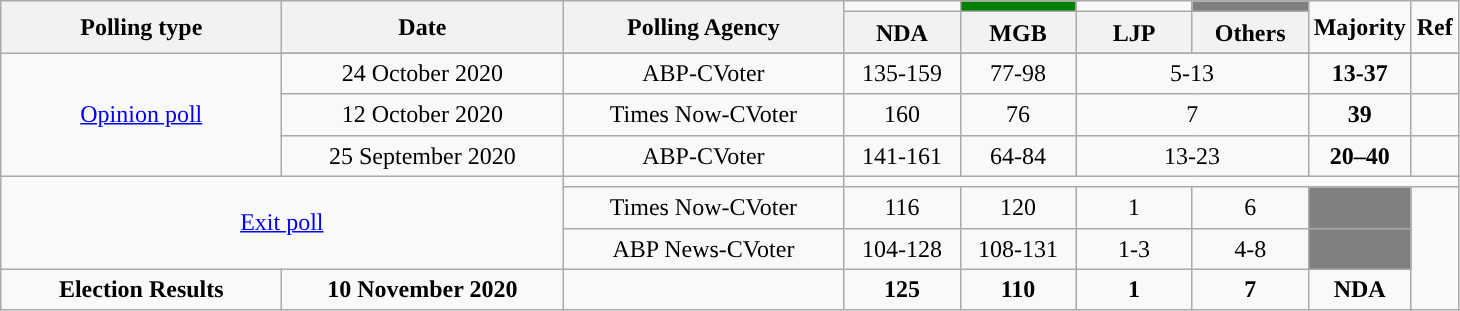<table class="wikitable sortable" style="text-align:center; line-height:20px">
<tr>
<th rowspan="2" class="wikitable" style="width:180px;">Polling type</th>
<th rowspan="2" class="wikitable" style="width:180px;">Date</th>
<th rowspan="2" class="wikitable" style="width:180px;">Polling Agency</th>
<td></td>
<td bgcolor=#008000></td>
<td></td>
<td style="background:gray;"></td>
<td rowspan="2"><strong>Majority</strong></td>
<td rowspan="2"><strong>Ref</strong></td>
</tr>
<tr>
<th class="wikitable" style="width:70px;">NDA</th>
<th class="wikitable" style="width:70px;">MGB</th>
<th class="wikitable" style="width:70px;">LJP</th>
<th class="wikitable" style="width:70px;">Others</th>
</tr>
<tr>
<td rowspan="4"><a href='#'>Opinion poll</a></td>
</tr>
<tr>
<td>24 October 2020</td>
<td>ABP-CVoter</td>
<td>135-159</td>
<td>77-98</td>
<td colspan="2">5-13</td>
<td style="background:"><span><strong>13-37</strong></span></td>
<td></td>
</tr>
<tr>
<td>12 October 2020</td>
<td>Times Now-CVoter</td>
<td>160</td>
<td>76</td>
<td Colspan=2>7</td>
<td style="background:"><span><strong>39</strong></span></td>
<td></td>
</tr>
<tr>
<td>25 September 2020</td>
<td>ABP-CVoter</td>
<td>141-161</td>
<td>64-84</td>
<td Colspan=2>13-23</td>
<td style="background:"><span><strong>20–40</strong></span></td>
<td></td>
</tr>
<tr>
<td colspan="2" rowspan="3"><a href='#'>Exit poll</a></td>
<td></td>
</tr>
<tr>
<td>Times Now-CVoter</td>
<td>116</td>
<td>120</td>
<td>1</td>
<td>6</td>
<td style="background: grey; color:white"></td>
<td rowspan="4"></td>
</tr>
<tr>
<td>ABP News-CVoter</td>
<td>104-128</td>
<td>108-131</td>
<td>1-3</td>
<td>4-8</td>
<td style="background: grey; color:white"></td>
</tr>
<tr>
<td><strong>Election Results</strong></td>
<td><strong>10 November 2020</strong></td>
<td></td>
<td><strong>125</strong></td>
<td><strong>110</strong></td>
<td><strong>1</strong></td>
<td><strong>7</strong></td>
<td style="background:"><span><strong>NDA</strong></span></td>
</tr>
</table>
